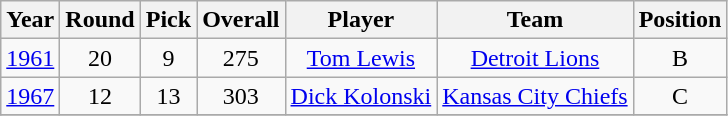<table class="wikitable sortable" style="text-align: center;">
<tr>
<th>Year</th>
<th>Round</th>
<th>Pick</th>
<th>Overall</th>
<th>Player</th>
<th>Team</th>
<th>Position</th>
</tr>
<tr>
<td><a href='#'>1961</a></td>
<td>20</td>
<td>9</td>
<td>275</td>
<td><a href='#'>Tom Lewis</a></td>
<td><a href='#'>Detroit Lions</a></td>
<td>B</td>
</tr>
<tr>
<td><a href='#'>1967</a></td>
<td>12</td>
<td>13</td>
<td>303</td>
<td><a href='#'>Dick Kolonski</a></td>
<td><a href='#'>Kansas City Chiefs</a></td>
<td>C</td>
</tr>
<tr>
</tr>
</table>
